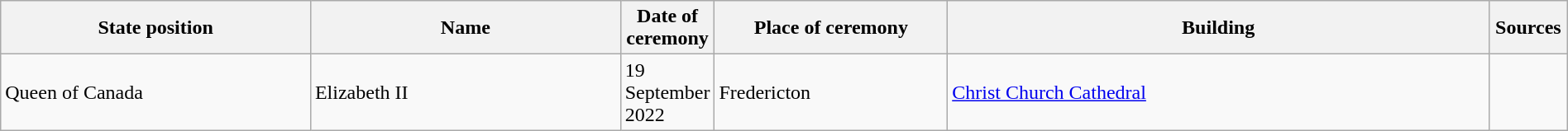<table class="wikitable" style="width:100%;">
<tr>
<th style="width:20%;">State position</th>
<th style="width:20%;">Name</th>
<th style="width:5%;">Date of ceremony</th>
<th style="width:15%;">Place of ceremony</th>
<th style="width:35%;">Building</th>
<th style="width:5%;">Sources</th>
</tr>
<tr>
<td>Queen of Canada</td>
<td>Elizabeth II</td>
<td>19 September 2022</td>
<td>Fredericton</td>
<td><a href='#'>Christ Church Cathedral</a></td>
<td></td>
</tr>
</table>
